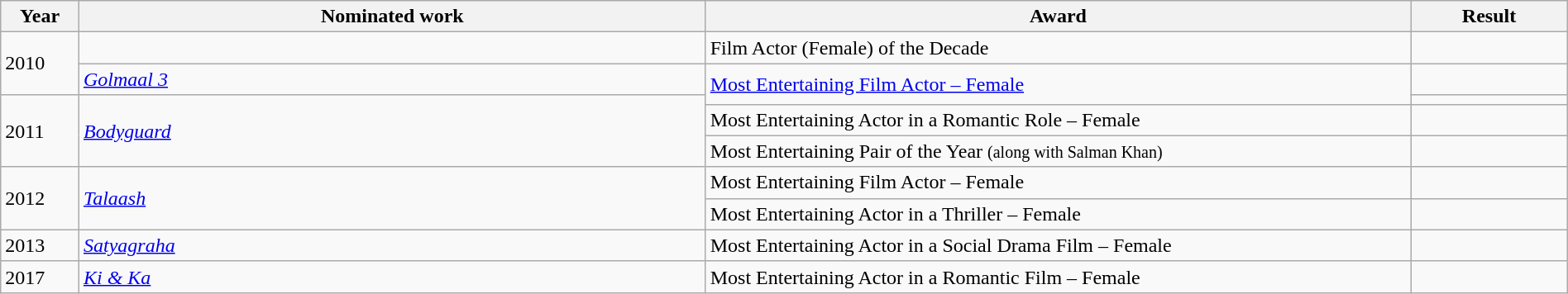<table class="wikitable sortable" width=100%>
<tr>
<th width=5%>Year</th>
<th width=40%>Nominated work</th>
<th width=45%>Award</th>
<th width=10%>Result</th>
</tr>
<tr>
<td rowspan="2">2010</td>
<td></td>
<td>Film Actor (Female) of the Decade</td>
<td></td>
</tr>
<tr>
<td><em><a href='#'>Golmaal 3</a></em></td>
<td rowspan="2"><a href='#'>Most Entertaining Film Actor – Female</a></td>
<td></td>
</tr>
<tr>
<td rowspan="3">2011</td>
<td rowspan="3"><em><a href='#'>Bodyguard</a></em></td>
<td></td>
</tr>
<tr>
<td>Most Entertaining Actor in a Romantic Role – Female</td>
<td></td>
</tr>
<tr>
<td>Most Entertaining Pair of the Year <small>(along with Salman Khan)</small></td>
<td></td>
</tr>
<tr>
<td rowspan="2">2012</td>
<td rowspan="2"><em><a href='#'>Talaash</a></em></td>
<td>Most Entertaining Film Actor – Female</td>
<td></td>
</tr>
<tr>
<td>Most Entertaining Actor in a Thriller – Female</td>
<td></td>
</tr>
<tr>
<td>2013</td>
<td><em><a href='#'>Satyagraha</a></em></td>
<td>Most Entertaining Actor in a Social Drama Film – Female</td>
<td></td>
</tr>
<tr>
<td>2017</td>
<td><em><a href='#'>Ki & Ka</a></em></td>
<td>Most Entertaining Actor in a Romantic Film – Female</td>
<td></td>
</tr>
</table>
